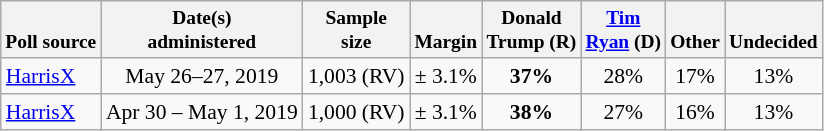<table class="wikitable sortable" style="font-size:90%;text-align:center;">
<tr valign=bottom style="font-size:90%;">
<th>Poll source</th>
<th>Date(s)<br>administered</th>
<th>Sample<br>size</th>
<th>Margin<br></th>
<th>Donald<br>Trump (R)</th>
<th><a href='#'>Tim<br>Ryan</a> (D)</th>
<th>Other</th>
<th>Undecided</th>
</tr>
<tr>
<td style="text-align:left;"><a href='#'>HarrisX</a></td>
<td>May 26–27, 2019</td>
<td>1,003 (RV)</td>
<td>± 3.1%</td>
<td><strong>37%</strong></td>
<td>28%</td>
<td>17%</td>
<td>13%</td>
</tr>
<tr>
<td style="text-align:left;"><a href='#'>HarrisX</a></td>
<td>Apr 30 – May 1, 2019</td>
<td>1,000 (RV)</td>
<td>± 3.1%</td>
<td><strong>38%</strong></td>
<td>27%</td>
<td>16%</td>
<td>13%</td>
</tr>
</table>
